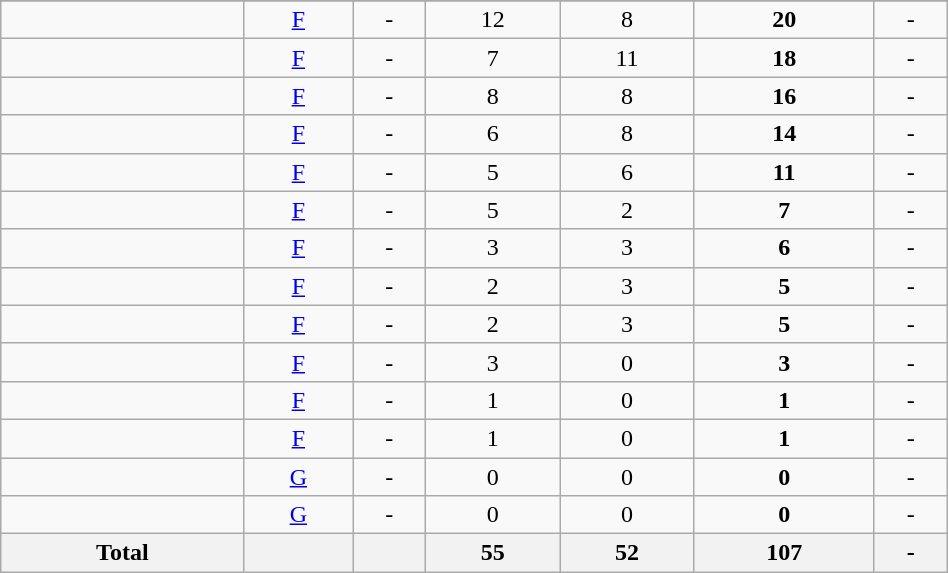<table class="wikitable sortable" width ="50%">
<tr align="center">
</tr>
<tr align="center" bgcolor="">
<td></td>
<td><a href='#'>F</a></td>
<td>-</td>
<td>12</td>
<td>8</td>
<td><strong>20</strong></td>
<td>-</td>
</tr>
<tr align="center" bgcolor="">
<td></td>
<td><a href='#'>F</a></td>
<td>-</td>
<td>7</td>
<td>11</td>
<td><strong>18</strong></td>
<td>-</td>
</tr>
<tr align="center" bgcolor="">
<td></td>
<td><a href='#'>F</a></td>
<td>-</td>
<td>8</td>
<td>8</td>
<td><strong>16</strong></td>
<td>-</td>
</tr>
<tr align="center" bgcolor="">
<td></td>
<td><a href='#'>F</a></td>
<td>-</td>
<td>6</td>
<td>8</td>
<td><strong>14</strong></td>
<td>-</td>
</tr>
<tr align="center" bgcolor="">
<td></td>
<td><a href='#'>F</a></td>
<td>-</td>
<td>5</td>
<td>6</td>
<td><strong>11</strong></td>
<td>-</td>
</tr>
<tr align="center" bgcolor="">
<td></td>
<td><a href='#'>F</a></td>
<td>-</td>
<td>5</td>
<td>2</td>
<td><strong>7</strong></td>
<td>-</td>
</tr>
<tr align="center" bgcolor="">
<td></td>
<td><a href='#'>F</a></td>
<td>-</td>
<td>3</td>
<td>3</td>
<td><strong>6</strong></td>
<td>-</td>
</tr>
<tr align="center" bgcolor="">
<td></td>
<td><a href='#'>F</a></td>
<td>-</td>
<td>2</td>
<td>3</td>
<td><strong>5</strong></td>
<td>-</td>
</tr>
<tr align="center" bgcolor="">
<td></td>
<td><a href='#'>F</a></td>
<td>-</td>
<td>2</td>
<td>3</td>
<td><strong>5</strong></td>
<td>-</td>
</tr>
<tr align="center" bgcolor="">
<td></td>
<td><a href='#'>F</a></td>
<td>-</td>
<td>3</td>
<td>0</td>
<td><strong>3</strong></td>
<td>-</td>
</tr>
<tr align="center" bgcolor="">
<td></td>
<td><a href='#'>F</a></td>
<td>-</td>
<td>1</td>
<td>0</td>
<td><strong>1</strong></td>
<td>-</td>
</tr>
<tr align="center" bgcolor="">
<td></td>
<td><a href='#'>F</a></td>
<td>-</td>
<td>1</td>
<td>0</td>
<td><strong>1</strong></td>
<td>-</td>
</tr>
<tr align="center" bgcolor="">
<td></td>
<td><a href='#'>G</a></td>
<td>-</td>
<td>0</td>
<td>0</td>
<td><strong>0</strong></td>
<td>-</td>
</tr>
<tr align="center" bgcolor="">
<td></td>
<td><a href='#'>G</a></td>
<td>-</td>
<td>0</td>
<td>0</td>
<td><strong>0</strong></td>
<td>-</td>
</tr>
<tr>
<th>Total</th>
<th></th>
<th></th>
<th>55</th>
<th>52</th>
<th>107</th>
<th>-</th>
</tr>
</table>
